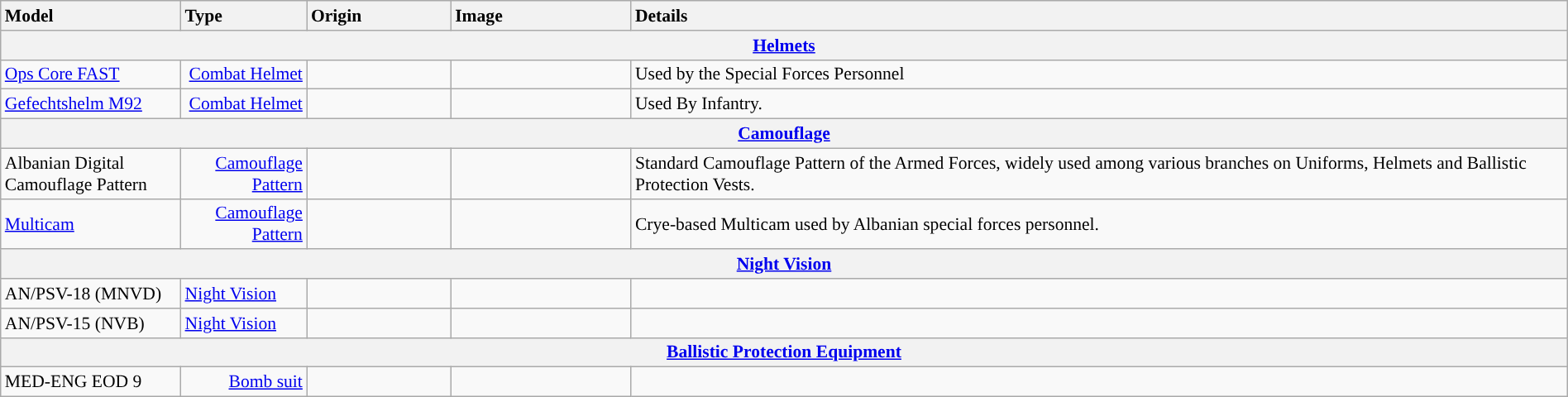<table class="wikitable" style="margin:auto; font-size:90%; width:100%;">
<tr>
<th style="text-align:left; width:10%;">Model</th>
<th style="text-align:left; width:7%;">Type</th>
<th style="text-align:left; width:8%;">Origin</th>
<th style="text-align:left; width:10%;">Image</th>
<th style="text-align:left; width:52%;">Details</th>
</tr>
<tr>
<th style="align: center;" colspan="5"><a href='#'>Helmets</a></th>
</tr>
<tr>
<td><a href='#'>Ops Core FAST</a></td>
<td align=right><a href='#'>Combat Helmet</a></td>
<td></td>
<td></td>
<td>Used by the Special Forces Personnel</td>
</tr>
<tr>
<td><a href='#'>Gefechtshelm M92</a></td>
<td align=right><a href='#'>Combat Helmet</a></td>
<td></td>
<td> </td>
<td>Used By Infantry.</td>
</tr>
<tr>
<th style="align: center;" colspan="5"><a href='#'>Camouflage</a></th>
</tr>
<tr>
<td>Albanian Digital Camouflage Pattern</td>
<td align=right><a href='#'>Camouflage Pattern</a></td>
<td></td>
<td></td>
<td>Standard Camouflage Pattern of the Armed Forces, widely used among various branches on Uniforms, Helmets and Ballistic Protection Vests.</td>
</tr>
<tr>
<td><a href='#'>Multicam</a></td>
<td align=right><a href='#'>Camouflage Pattern</a></td>
<td></td>
<td></td>
<td>Crye-based Multicam used by Albanian special forces personnel.</td>
</tr>
<tr>
<th style="align: center;" colspan="5"><a href='#'>Night Vision</a></th>
</tr>
<tr>
<td>AN/PSV-18 (MNVD)</td>
<td><a href='#'>Night Vision</a></td>
<td></td>
<td></td>
<td></td>
</tr>
<tr>
<td>AN/PSV-15 (NVB)</td>
<td><a href='#'>Night Vision</a></td>
<td></td>
<td></td>
<td></td>
</tr>
<tr>
<th style="align: center;" colspan="5"><a href='#'>Ballistic Protection Equipment</a></th>
</tr>
<tr>
<td>MED-ENG EOD 9</td>
<td align=right><a href='#'>Bomb suit</a></td>
<td></td>
<td></td>
<td></td>
</tr>
</table>
